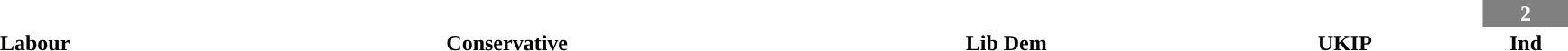<table style="width:100%; text-align:center;">
<tr style="color:white;">
<td style="background-color:"><strong>24</strong></td>
<td style="background-color:"><strong>9</strong></td>
<td style="background-color:"><strong>3</strong></td>
<td style="background-color:"><strong>3</strong></td>
<td style="background-color:gray; width:5%;"><strong>2</strong></td>
</tr>
<tr>
<td><span><strong>Labour</strong></span></td>
<td><span><strong>Conservative</strong></span></td>
<td><span><strong>Lib Dem</strong></span></td>
<td><span><strong>UKIP</strong></span></td>
<td><span><strong>Ind</strong></span></td>
</tr>
</table>
